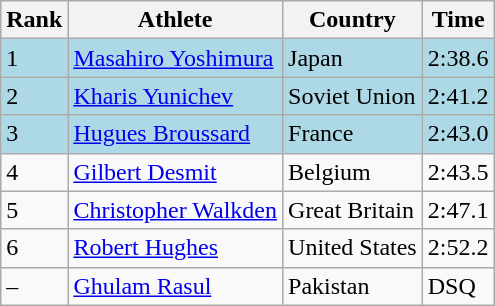<table class="wikitable">
<tr>
<th>Rank</th>
<th>Athlete</th>
<th>Country</th>
<th>Time</th>
</tr>
<tr bgcolor=lightblue>
<td>1</td>
<td><a href='#'>Masahiro Yoshimura</a></td>
<td>Japan</td>
<td>2:38.6</td>
</tr>
<tr bgcolor=lightblue>
<td>2</td>
<td><a href='#'>Kharis Yunichev</a></td>
<td>Soviet Union</td>
<td>2:41.2</td>
</tr>
<tr bgcolor=lightblue>
<td>3</td>
<td><a href='#'>Hugues Broussard</a></td>
<td>France</td>
<td>2:43.0</td>
</tr>
<tr>
<td>4</td>
<td><a href='#'>Gilbert Desmit</a></td>
<td>Belgium</td>
<td>2:43.5</td>
</tr>
<tr>
<td>5</td>
<td><a href='#'>Christopher Walkden</a></td>
<td>Great Britain</td>
<td>2:47.1</td>
</tr>
<tr>
<td>6</td>
<td><a href='#'>Robert Hughes</a></td>
<td>United States</td>
<td>2:52.2</td>
</tr>
<tr>
<td>–</td>
<td><a href='#'>Ghulam Rasul</a></td>
<td>Pakistan</td>
<td>DSQ</td>
</tr>
</table>
